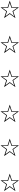<table style="width: 85%; border: none; text-align: left;">
<tr>
<td>☆ </td>
</tr>
<tr>
<td>☆ </td>
</tr>
<tr>
<td>☆ </td>
</tr>
<tr>
<td>☆ </td>
</tr>
<tr>
<td>☆ </td>
</tr>
<tr>
<td>☆ </td>
</tr>
</table>
